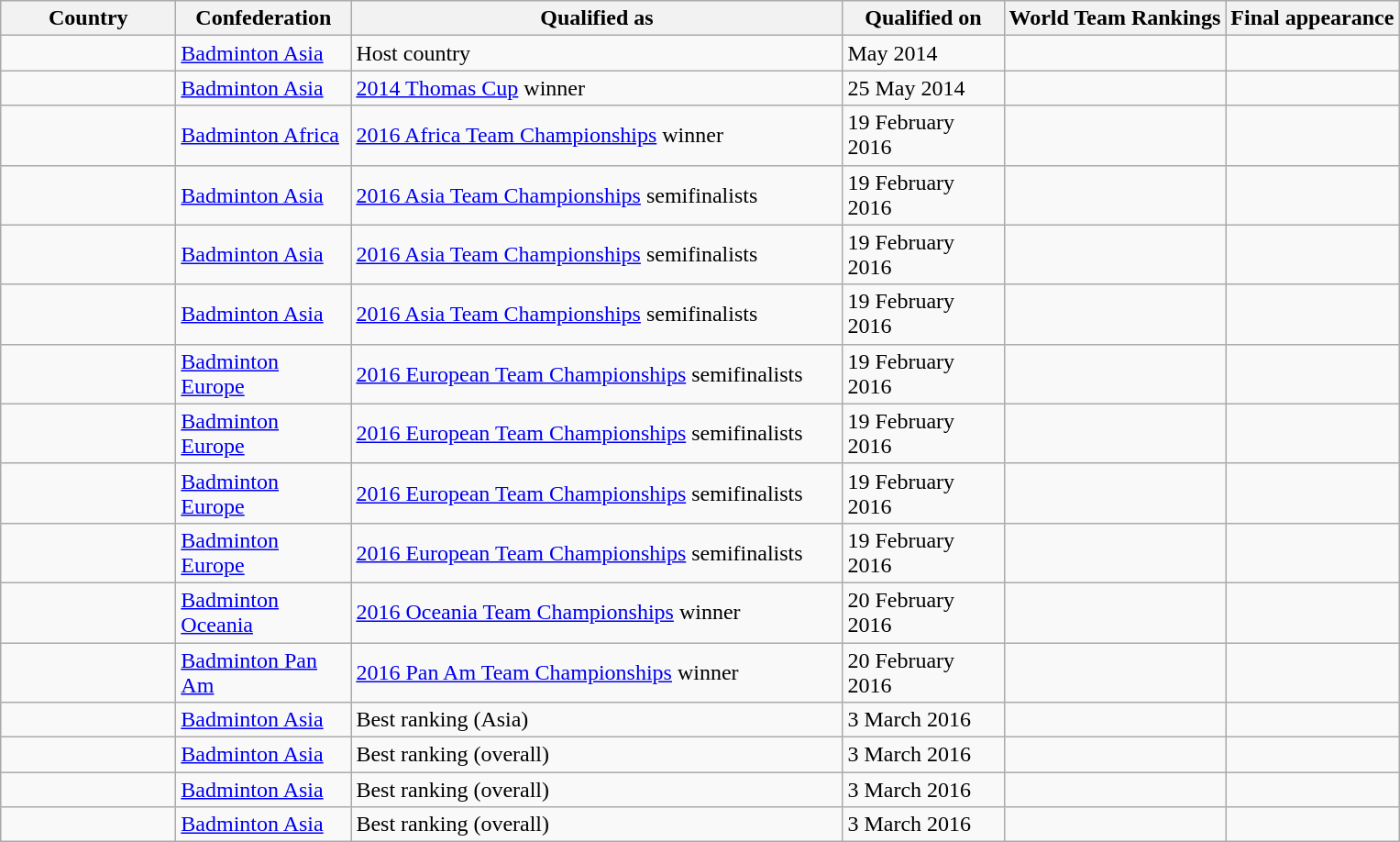<table class="wikitable sortable">
<tr>
<th width="120">Country</th>
<th width="120">Confederation</th>
<th width="350">Qualified as</th>
<th width="110">Qualified on</th>
<th>World Team Rankings</th>
<th>Final appearance</th>
</tr>
<tr>
<td></td>
<td><a href='#'>Badminton Asia</a></td>
<td>Host country</td>
<td>May 2014</td>
<td></td>
<td></td>
</tr>
<tr>
<td></td>
<td><a href='#'>Badminton Asia</a></td>
<td><a href='#'>2014 Thomas Cup</a> winner</td>
<td>25 May 2014</td>
<td></td>
<td></td>
</tr>
<tr>
<td></td>
<td><a href='#'>Badminton Africa</a></td>
<td><a href='#'>2016 Africa Team Championships</a> winner</td>
<td>19 February 2016</td>
<td></td>
<td></td>
</tr>
<tr>
<td></td>
<td><a href='#'>Badminton Asia</a></td>
<td><a href='#'>2016 Asia Team Championships</a> semifinalists</td>
<td>19 February 2016</td>
<td></td>
<td></td>
</tr>
<tr>
<td></td>
<td><a href='#'>Badminton Asia</a></td>
<td><a href='#'>2016 Asia Team Championships</a> semifinalists</td>
<td>19 February 2016</td>
<td></td>
<td></td>
</tr>
<tr>
<td></td>
<td><a href='#'>Badminton Asia</a></td>
<td><a href='#'>2016 Asia Team Championships</a> semifinalists</td>
<td>19 February 2016</td>
<td></td>
<td></td>
</tr>
<tr>
<td></td>
<td><a href='#'>Badminton Europe</a></td>
<td><a href='#'>2016 European Team Championships</a> semifinalists</td>
<td>19 February 2016</td>
<td></td>
<td></td>
</tr>
<tr>
<td></td>
<td><a href='#'>Badminton Europe</a></td>
<td><a href='#'>2016 European Team Championships</a> semifinalists</td>
<td>19 February 2016</td>
<td></td>
<td></td>
</tr>
<tr>
<td></td>
<td><a href='#'>Badminton Europe</a></td>
<td><a href='#'>2016 European Team Championships</a> semifinalists</td>
<td>19 February 2016</td>
<td></td>
<td></td>
</tr>
<tr>
<td></td>
<td><a href='#'>Badminton Europe</a></td>
<td><a href='#'>2016 European Team Championships</a> semifinalists</td>
<td>19 February 2016</td>
<td></td>
<td></td>
</tr>
<tr>
<td></td>
<td><a href='#'>Badminton Oceania</a></td>
<td><a href='#'>2016 Oceania Team Championships</a> winner</td>
<td>20 February 2016</td>
<td></td>
<td></td>
</tr>
<tr>
<td></td>
<td><a href='#'>Badminton Pan Am</a></td>
<td><a href='#'>2016 Pan Am Team Championships</a> winner</td>
<td>20 February 2016</td>
<td></td>
<td></td>
</tr>
<tr>
<td></td>
<td><a href='#'>Badminton Asia</a></td>
<td>Best ranking (Asia)</td>
<td>3 March 2016</td>
<td></td>
<td></td>
</tr>
<tr>
<td></td>
<td><a href='#'>Badminton Asia</a></td>
<td>Best ranking (overall)</td>
<td>3 March 2016</td>
<td></td>
<td></td>
</tr>
<tr>
<td></td>
<td><a href='#'>Badminton Asia</a></td>
<td>Best ranking (overall)</td>
<td>3 March 2016</td>
<td></td>
<td></td>
</tr>
<tr>
<td></td>
<td><a href='#'>Badminton Asia</a></td>
<td>Best ranking (overall)</td>
<td>3 March 2016</td>
<td></td>
<td></td>
</tr>
</table>
